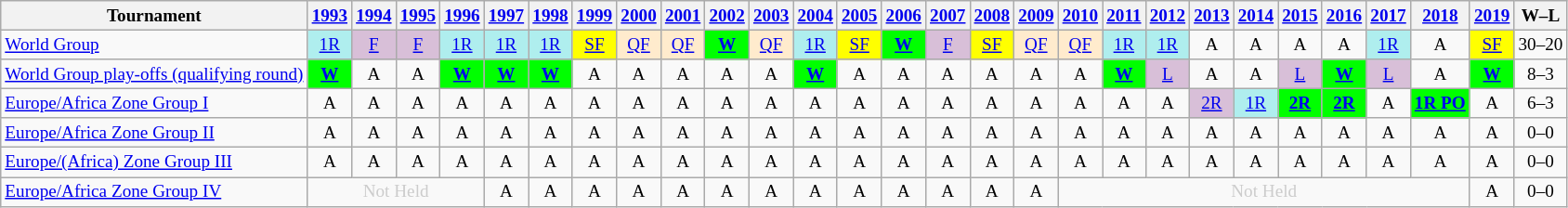<table class=wikitable style=text-align:center;font-size:80%>
<tr>
<th>Tournament</th>
<th><a href='#'>1993</a></th>
<th><a href='#'>1994</a></th>
<th><a href='#'>1995</a></th>
<th><a href='#'>1996</a></th>
<th><a href='#'>1997</a></th>
<th><a href='#'>1998</a></th>
<th><a href='#'>1999</a></th>
<th><a href='#'>2000</a></th>
<th><a href='#'>2001</a></th>
<th><a href='#'>2002</a></th>
<th><a href='#'>2003</a></th>
<th><a href='#'>2004</a></th>
<th><a href='#'>2005</a></th>
<th><a href='#'>2006</a></th>
<th><a href='#'>2007</a></th>
<th><a href='#'>2008</a></th>
<th><a href='#'>2009</a></th>
<th><a href='#'>2010</a></th>
<th><a href='#'>2011</a></th>
<th><a href='#'>2012</a></th>
<th><a href='#'>2013</a></th>
<th><a href='#'>2014</a></th>
<th><a href='#'>2015</a></th>
<th><a href='#'>2016</a></th>
<th><a href='#'>2017</a></th>
<th><a href='#'>2018</a></th>
<th><a href='#'>2019</a></th>
<th>W–L</th>
</tr>
<tr>
<td align=left><a href='#'>World Group</a></td>
<td bgcolor=afeeee><a href='#'>1R</a></td>
<td bgcolor=thistle><a href='#'>F</a></td>
<td bgcolor=thistle><a href='#'>F</a></td>
<td bgcolor=afeeee><a href='#'>1R</a></td>
<td bgcolor=afeeee><a href='#'>1R</a></td>
<td bgcolor=afeeee><a href='#'>1R</a></td>
<td bgcolor=yellow><a href='#'>SF</a></td>
<td bgcolor=ffebcd><a href='#'>QF</a></td>
<td bgcolor=ffebcd><a href='#'>QF</a></td>
<td bgcolor=lime><a href='#'><strong>W</strong></a></td>
<td bgcolor=ffebcd><a href='#'>QF</a></td>
<td bgcolor=afeeee><a href='#'>1R</a></td>
<td bgcolor=yellow><a href='#'>SF</a></td>
<td bgcolor=lime><a href='#'><strong>W</strong></a></td>
<td bgcolor=thistle><a href='#'>F</a></td>
<td bgcolor=yellow><a href='#'>SF</a></td>
<td bgcolor=ffebcd><a href='#'>QF</a></td>
<td bgcolor=ffebcd><a href='#'>QF</a></td>
<td bgcolor=afeeee><a href='#'>1R</a></td>
<td bgcolor=afeeee><a href='#'>1R</a></td>
<td>A</td>
<td>A</td>
<td>A</td>
<td>A</td>
<td bgcolor=afeeee><a href='#'>1R</a></td>
<td>A</td>
<td bgcolor=yellow><a href='#'>SF</a></td>
<td>30–20</td>
</tr>
<tr>
<td align=left><a href='#'>World Group play-offs (qualifying round)</a></td>
<td bgcolor=lime><a href='#'><strong>W</strong></a></td>
<td>A</td>
<td>A</td>
<td bgcolor=lime><a href='#'><strong>W</strong></a></td>
<td bgcolor=lime><a href='#'><strong>W</strong></a></td>
<td bgcolor=lime><a href='#'><strong>W</strong></a></td>
<td>A</td>
<td>A</td>
<td>A</td>
<td>A</td>
<td>A</td>
<td bgcolor=lime><a href='#'><strong>W</strong></a></td>
<td>A</td>
<td>A</td>
<td>A</td>
<td>A</td>
<td>A</td>
<td>A</td>
<td bgcolor=lime><a href='#'><strong>W</strong></a></td>
<td bgcolor=thistle><a href='#'>L</a></td>
<td>A</td>
<td>A</td>
<td bgcolor=thistle><a href='#'>L</a></td>
<td bgcolor=lime><a href='#'><strong>W</strong></a></td>
<td bgcolor=thistle><a href='#'>L</a></td>
<td>A</td>
<td bgcolor=lime><a href='#'><strong>W</strong></a></td>
<td>8–3</td>
</tr>
<tr>
<td align=left><a href='#'>Europe/Africa Zone Group I</a></td>
<td>A</td>
<td>A</td>
<td>A</td>
<td>A</td>
<td>A</td>
<td>A</td>
<td>A</td>
<td>A</td>
<td>A</td>
<td>A</td>
<td>A</td>
<td>A</td>
<td>A</td>
<td>A</td>
<td>A</td>
<td>A</td>
<td>A</td>
<td>A</td>
<td>A</td>
<td>A</td>
<td bgcolor=thistle><a href='#'>2R</a></td>
<td bgcolor=afeeee><a href='#'>1R</a></td>
<td bgcolor=lime><a href='#'><strong>2R</strong></a></td>
<td bgcolor=lime><a href='#'><strong>2R</strong></a></td>
<td>A</td>
<td bgcolor=lime><a href='#'><strong>1R PO</strong></a></td>
<td>A</td>
<td>6–3</td>
</tr>
<tr>
<td align=left><a href='#'>Europe/Africa Zone Group II</a></td>
<td>A</td>
<td>A</td>
<td>A</td>
<td>A</td>
<td>A</td>
<td>A</td>
<td>A</td>
<td>A</td>
<td>A</td>
<td>A</td>
<td>A</td>
<td>A</td>
<td>A</td>
<td>A</td>
<td>A</td>
<td>A</td>
<td>A</td>
<td>A</td>
<td>A</td>
<td>A</td>
<td>A</td>
<td>A</td>
<td>A</td>
<td>A</td>
<td>A</td>
<td>A</td>
<td>A</td>
<td>0–0</td>
</tr>
<tr>
<td align=left><a href='#'>Europe/(Africa) Zone Group III</a></td>
<td>A</td>
<td>A</td>
<td>A</td>
<td>A</td>
<td>A</td>
<td>A</td>
<td>A</td>
<td>A</td>
<td>A</td>
<td>A</td>
<td>A</td>
<td>A</td>
<td>A</td>
<td>A</td>
<td>A</td>
<td>A</td>
<td>A</td>
<td>A</td>
<td>A</td>
<td>A</td>
<td>A</td>
<td>A</td>
<td>A</td>
<td>A</td>
<td>A</td>
<td>A</td>
<td>A</td>
<td>0–0</td>
</tr>
<tr>
<td align=left><a href='#'>Europe/Africa Zone Group IV</a></td>
<td colspan=4 style=color:#ccc>Not Held</td>
<td>A</td>
<td>A</td>
<td>A</td>
<td>A</td>
<td>A</td>
<td>A</td>
<td>A</td>
<td>A</td>
<td>A</td>
<td>A</td>
<td>A</td>
<td>A</td>
<td>A</td>
<td colspan=9 style=color:#ccc>Not Held</td>
<td>A</td>
<td>0–0</td>
</tr>
</table>
